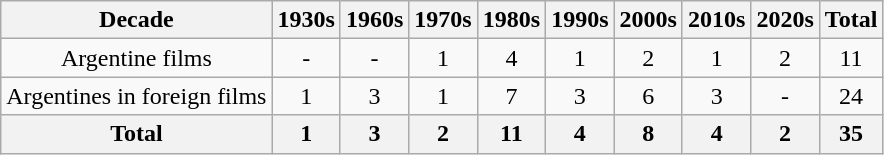<table class="wikitable" style="text-align: center">
<tr>
<th>Decade</th>
<th>1930s</th>
<th>1960s</th>
<th>1970s</th>
<th>1980s</th>
<th>1990s</th>
<th>2000s</th>
<th>2010s</th>
<th>2020s</th>
<th>Total</th>
</tr>
<tr>
<td>Argentine films</td>
<td>-</td>
<td>-</td>
<td>1</td>
<td>4</td>
<td>1</td>
<td>2</td>
<td>1</td>
<td>2</td>
<td>11</td>
</tr>
<tr>
<td>Argentines in foreign films</td>
<td>1</td>
<td>3</td>
<td>1</td>
<td>7</td>
<td>3</td>
<td>6</td>
<td>3</td>
<td>-</td>
<td>24</td>
</tr>
<tr>
<th>Total</th>
<th>1</th>
<th>3</th>
<th>2</th>
<th>11</th>
<th>4</th>
<th>8</th>
<th>4</th>
<th>2</th>
<th>35</th>
</tr>
</table>
